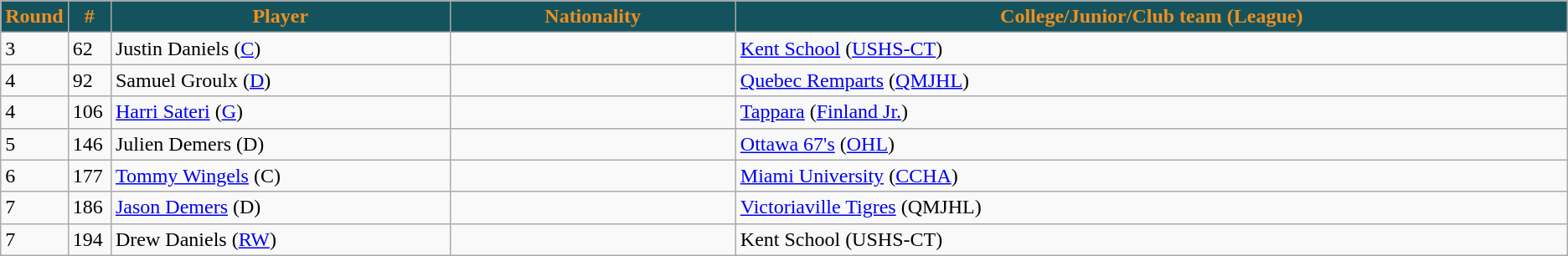<table class="wikitable">
<tr>
<th style="background:#14535D;color:#EF8F1F;"  width="2.75%">Round</th>
<th style="background:#14535D;color:#EF8F1F;"  width="2.75%">#</th>
<th style="background:#14535D;color:#EF8F1F;"  width="22.0%">Player</th>
<th style="background:#14535D;color:#EF8F1F;"  width="18.5%">Nationality</th>
<th style="background:#14535D;color:#EF8F1F;"  width="100.0%">College/Junior/Club team (League)</th>
</tr>
<tr>
<td>3</td>
<td>62</td>
<td>Justin Daniels (<a href='#'>C</a>)</td>
<td></td>
<td><a href='#'>Kent School</a> (<a href='#'>USHS-CT</a>)</td>
</tr>
<tr>
<td>4</td>
<td>92</td>
<td>Samuel Groulx (<a href='#'>D</a>)</td>
<td></td>
<td><a href='#'>Quebec Remparts</a> (<a href='#'>QMJHL</a>)</td>
</tr>
<tr>
<td>4</td>
<td>106</td>
<td><a href='#'>Harri Sateri</a> (<a href='#'>G</a>)</td>
<td></td>
<td><a href='#'>Tappara</a> (<a href='#'>Finland Jr.</a>)</td>
</tr>
<tr>
<td>5</td>
<td>146</td>
<td>Julien Demers (D)</td>
<td></td>
<td><a href='#'>Ottawa 67's</a> (<a href='#'>OHL</a>)</td>
</tr>
<tr>
<td>6</td>
<td>177</td>
<td><a href='#'>Tommy Wingels</a> (C)</td>
<td></td>
<td><a href='#'>Miami University</a> (<a href='#'>CCHA</a>)</td>
</tr>
<tr>
<td>7</td>
<td>186</td>
<td><a href='#'>Jason Demers</a> (D)</td>
<td></td>
<td><a href='#'>Victoriaville Tigres</a> (QMJHL)</td>
</tr>
<tr>
<td>7</td>
<td>194</td>
<td>Drew Daniels (<a href='#'>RW</a>)</td>
<td></td>
<td>Kent School (USHS-CT)</td>
</tr>
</table>
